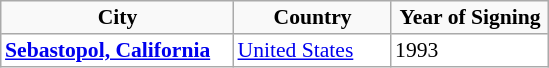<table border="1" cellpadding="2" style="margin: 0 0 1em 1em; background: #ffffff; border: 1px #aaaaaa solid; border-collapse: collapse; font-size: 90%;">
<tr>
<th width="150" bgcolor=#f9f9f9>City</th>
<th width="100" bgcolor=#f9f9f9>Country</th>
<th width="100" bgcolor=#f9f9f9>Year of Signing</th>
</tr>
<tr>
<td><strong><a href='#'>Sebastopol, California</a></strong></td>
<td><a href='#'>United States</a></td>
<td>1993</td>
</tr>
</table>
